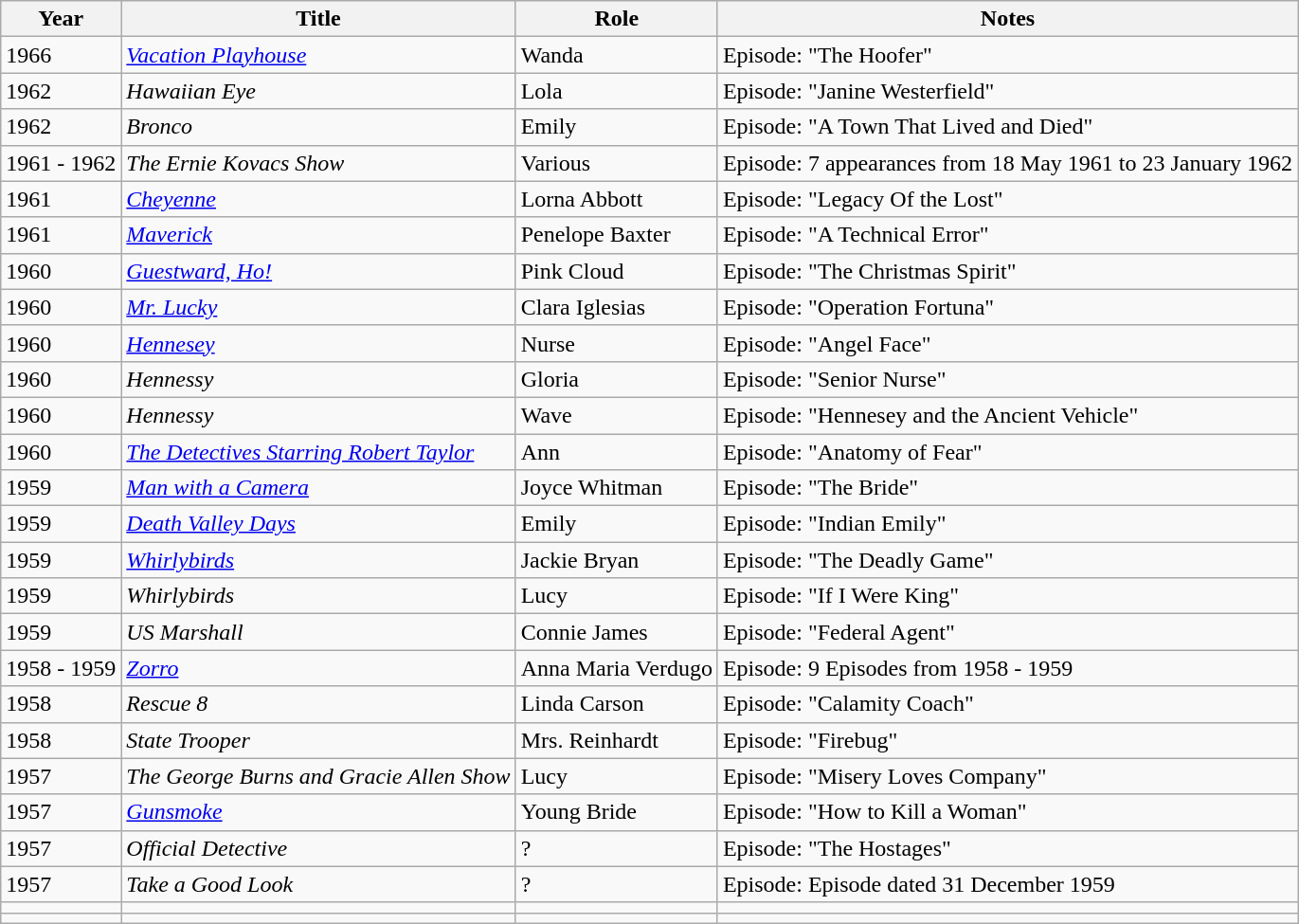<table class="wikitable sortable">
<tr>
<th>Year</th>
<th>Title</th>
<th>Role</th>
<th class="unsortable">Notes</th>
</tr>
<tr>
<td>1966</td>
<td><em><a href='#'>Vacation Playhouse</a></em></td>
<td>Wanda</td>
<td>Episode: "The Hoofer"</td>
</tr>
<tr>
<td>1962</td>
<td><em>Hawaiian Eye</em></td>
<td>Lola</td>
<td>Episode: "Janine Westerfield"</td>
</tr>
<tr>
<td>1962</td>
<td><em>Bronco</em></td>
<td>Emily</td>
<td>Episode: "A Town That Lived and Died"</td>
</tr>
<tr>
<td>1961 - 1962</td>
<td><em>The Ernie Kovacs Show</em></td>
<td>Various</td>
<td>Episode: 7 appearances from 18 May 1961 to 23 January 1962</td>
</tr>
<tr>
<td>1961</td>
<td><em><a href='#'>Cheyenne</a></em></td>
<td>Lorna Abbott</td>
<td>Episode: "Legacy Of the Lost"</td>
</tr>
<tr>
<td>1961</td>
<td><em><a href='#'>Maverick</a></em></td>
<td>Penelope Baxter</td>
<td>Episode: "A Technical Error"</td>
</tr>
<tr>
<td>1960</td>
<td><em><a href='#'>Guestward, Ho!</a></em></td>
<td>Pink Cloud</td>
<td>Episode: "The Christmas Spirit"</td>
</tr>
<tr>
<td>1960</td>
<td><em><a href='#'>Mr. Lucky</a></em></td>
<td>Clara Iglesias</td>
<td>Episode: "Operation Fortuna"</td>
</tr>
<tr>
<td>1960</td>
<td><em><a href='#'>Hennesey</a></em></td>
<td>Nurse</td>
<td>Episode: "Angel Face"</td>
</tr>
<tr>
<td>1960</td>
<td><em>Hennessy</em></td>
<td>Gloria</td>
<td>Episode: "Senior Nurse"</td>
</tr>
<tr>
<td>1960</td>
<td><em>Hennessy</em></td>
<td>Wave</td>
<td>Episode: "Hennesey and the Ancient Vehicle"</td>
</tr>
<tr>
<td>1960</td>
<td><em><a href='#'>The Detectives Starring Robert Taylor</a></em></td>
<td>Ann</td>
<td>Episode: "Anatomy of Fear"</td>
</tr>
<tr>
<td>1959</td>
<td><em><a href='#'>Man with a Camera</a></em></td>
<td>Joyce Whitman</td>
<td>Episode: "The Bride"</td>
</tr>
<tr>
<td>1959</td>
<td><em><a href='#'>Death Valley Days</a></em></td>
<td>Emily</td>
<td>Episode: "Indian Emily"</td>
</tr>
<tr>
<td>1959</td>
<td><em><a href='#'>Whirlybirds</a></em></td>
<td>Jackie Bryan</td>
<td>Episode: "The Deadly Game"</td>
</tr>
<tr>
<td>1959</td>
<td><em>Whirlybirds</em></td>
<td>Lucy</td>
<td>Episode: "If I Were King"</td>
</tr>
<tr>
<td>1959</td>
<td><em>US Marshall</em></td>
<td>Connie James</td>
<td>Episode: "Federal Agent"</td>
</tr>
<tr>
<td>1958 - 1959</td>
<td><em><a href='#'>Zorro</a></em></td>
<td>Anna Maria Verdugo</td>
<td>Episode: 9 Episodes from 1958 - 1959</td>
</tr>
<tr>
<td>1958</td>
<td><em>Rescue 8</em></td>
<td>Linda Carson</td>
<td>Episode: "Calamity Coach"</td>
</tr>
<tr>
<td>1958</td>
<td><em>State Trooper</em></td>
<td>Mrs. Reinhardt</td>
<td>Episode: "Firebug"</td>
</tr>
<tr>
<td>1957</td>
<td><em>The George Burns and Gracie Allen Show </em></td>
<td>Lucy</td>
<td>Episode: "Misery Loves Company"</td>
</tr>
<tr>
<td>1957</td>
<td><em><a href='#'>Gunsmoke</a></em></td>
<td>Young Bride</td>
<td>Episode: "How to Kill a Woman"</td>
</tr>
<tr>
<td>1957</td>
<td><em>Official Detective</em></td>
<td>?</td>
<td>Episode: "The Hostages"</td>
</tr>
<tr>
<td>1957</td>
<td><em>Take a Good Look</em></td>
<td>?</td>
<td>Episode: Episode dated 31 December 1959</td>
</tr>
<tr>
<td></td>
<td></td>
<td></td>
<td></td>
</tr>
<tr>
<td></td>
<td></td>
<td></td>
<td></td>
</tr>
</table>
